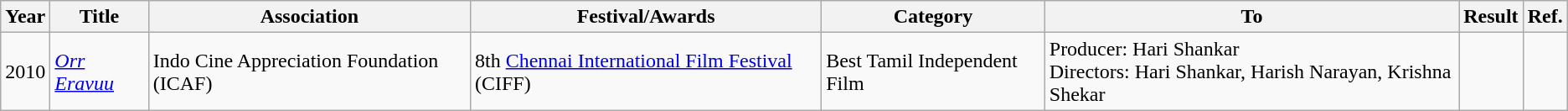<table class="wikitable">
<tr>
<th>Year</th>
<th>Title</th>
<th>Association</th>
<th>Festival/Awards</th>
<th>Category</th>
<th>To</th>
<th>Result</th>
<th>Ref.</th>
</tr>
<tr>
<td>2010</td>
<td><em><a href='#'>Orr Eravuu</a></em></td>
<td>Indo Cine Appreciation Foundation (ICAF)</td>
<td>8th <a href='#'>Chennai International Film Festival</a> (CIFF)</td>
<td>Best Tamil Independent Film</td>
<td>Producer: Hari Shankar<br>Directors: Hari Shankar, Harish Narayan, Krishna Shekar</td>
<td></td>
<td></td>
</tr>
</table>
